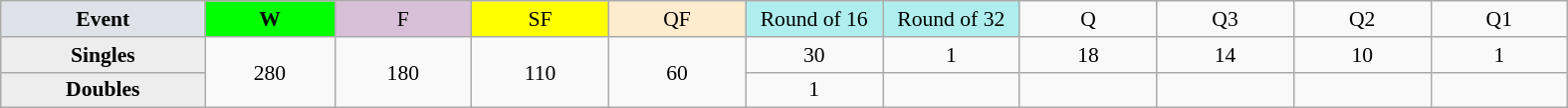<table class=wikitable style=font-size:90%;text-align:center>
<tr>
<td style="width:130px; background:#dfe2e9;"><strong>Event</strong></td>
<td style="width:80px; background:lime;"><strong>W</strong></td>
<td style="width:85px; background:thistle;">F</td>
<td style="width:85px; background:#ff0;">SF</td>
<td style="width:85px; background:#ffebcd;">QF</td>
<td style="width:85px; background:#afeeee;">Round of 16</td>
<td style="width:85px; background:#afeeee;">Round of 32</td>
<td width=85>Q</td>
<td width=85>Q3</td>
<td width=85>Q2</td>
<td width=85>Q1</td>
</tr>
<tr>
<th style="background:#ededed;">Singles</th>
<td rowspan=2>280</td>
<td rowspan=2>180</td>
<td rowspan=2>110</td>
<td rowspan=2>60</td>
<td>30</td>
<td>1</td>
<td>18</td>
<td>14</td>
<td>10</td>
<td>1</td>
</tr>
<tr>
<th style="background:#ededed;">Doubles</th>
<td>1</td>
<td></td>
<td></td>
<td></td>
<td></td>
<td></td>
</tr>
</table>
